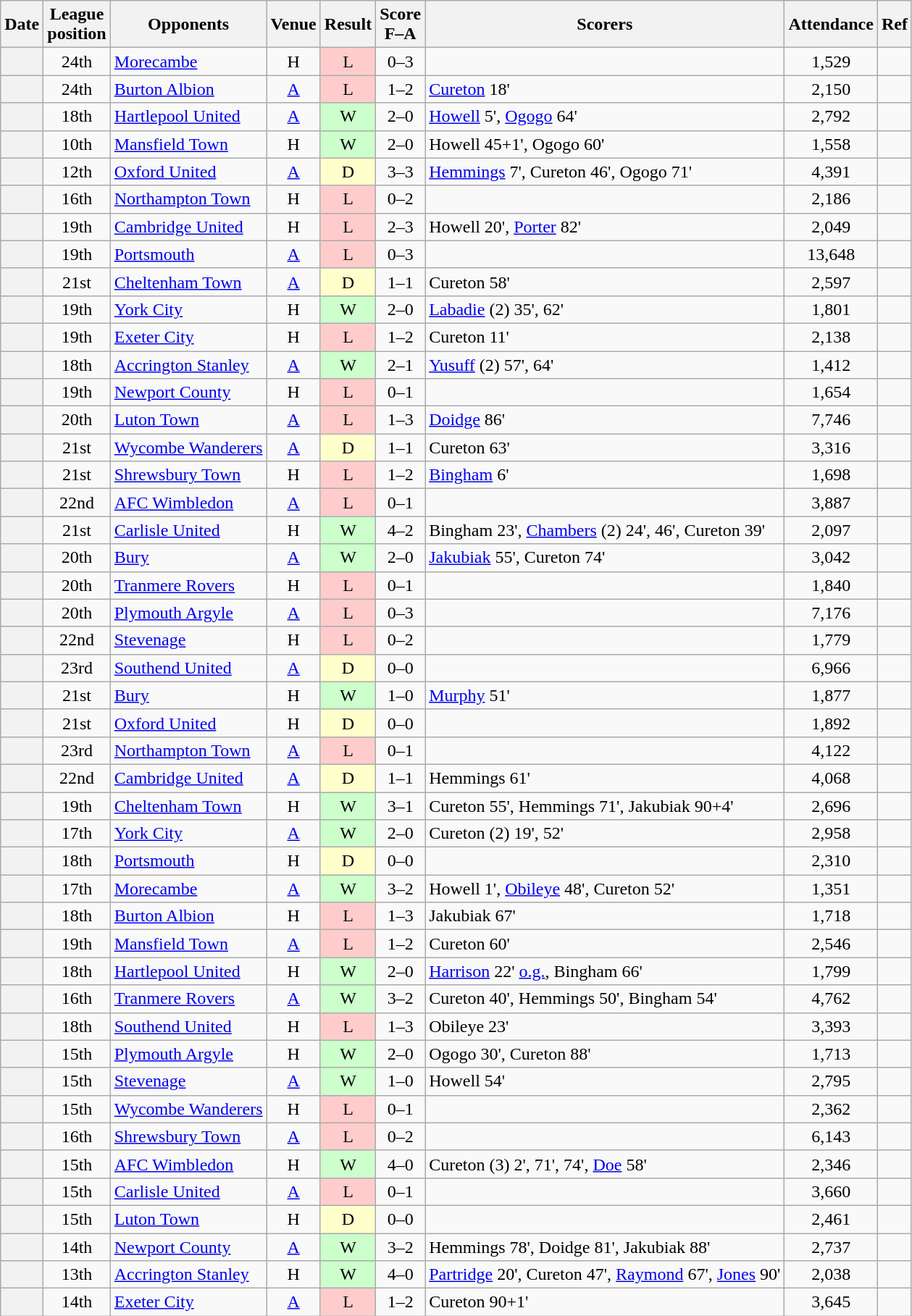<table class="wikitable plainrowheaders sortable" style="text-align:center">
<tr>
<th scope="col">Date</th>
<th scope="col">League<br>position</th>
<th scope="col">Opponents</th>
<th scope="col">Venue</th>
<th scope="col">Result</th>
<th scope="col">Score<br>F–A</th>
<th scope="col" class="unsortable">Scorers</th>
<th scope="col">Attendance</th>
<th scope="col" class="unsortable">Ref</th>
</tr>
<tr>
<th scope="row"></th>
<td>24th</td>
<td align="left"><a href='#'>Morecambe</a></td>
<td>H</td>
<td style="background-color:#FFCCCC">L</td>
<td>0–3</td>
<td align="left"></td>
<td>1,529</td>
<td></td>
</tr>
<tr>
<th scope="row"></th>
<td>24th</td>
<td align="left"><a href='#'>Burton Albion</a></td>
<td><a href='#'>A</a></td>
<td style="background-color:#FFCCCC">L</td>
<td>1–2</td>
<td align="left"><a href='#'>Cureton</a> 18'</td>
<td>2,150</td>
<td></td>
</tr>
<tr>
<th scope="row"></th>
<td>18th</td>
<td align="left"><a href='#'>Hartlepool United</a></td>
<td><a href='#'>A</a></td>
<td style="background-color:#CCFFCC">W</td>
<td>2–0</td>
<td align="left"><a href='#'>Howell</a> 5', <a href='#'>Ogogo</a> 64'</td>
<td>2,792</td>
<td></td>
</tr>
<tr>
<th scope="row"></th>
<td>10th</td>
<td align="left"><a href='#'>Mansfield Town</a></td>
<td>H</td>
<td style="background-color:#CCFFCC">W</td>
<td>2–0</td>
<td align="left">Howell 45+1', Ogogo 60'</td>
<td>1,558</td>
<td></td>
</tr>
<tr>
<th scope="row"></th>
<td>12th</td>
<td align="left"><a href='#'>Oxford United</a></td>
<td><a href='#'>A</a></td>
<td style="background-color:#FFFFCC">D</td>
<td>3–3</td>
<td align="left"><a href='#'>Hemmings</a> 7', Cureton 46', Ogogo 71'</td>
<td>4,391</td>
<td></td>
</tr>
<tr>
<th scope="row"></th>
<td>16th</td>
<td align="left"><a href='#'>Northampton Town</a></td>
<td>H</td>
<td style="background-color:#FFCCCC">L</td>
<td>0–2</td>
<td></td>
<td>2,186</td>
<td></td>
</tr>
<tr>
<th scope="row"></th>
<td>19th</td>
<td align="left"><a href='#'>Cambridge United</a></td>
<td>H</td>
<td style="background-color:#FFCCCC">L</td>
<td>2–3</td>
<td align="left">Howell 20', <a href='#'>Porter</a> 82'</td>
<td>2,049</td>
<td></td>
</tr>
<tr>
<th scope="row"></th>
<td>19th</td>
<td align="left"><a href='#'>Portsmouth</a></td>
<td><a href='#'>A</a></td>
<td style="background-color:#FFCCCC">L</td>
<td>0–3</td>
<td align="left"></td>
<td>13,648</td>
<td></td>
</tr>
<tr>
<th scope="row"></th>
<td>21st</td>
<td align="left"><a href='#'>Cheltenham Town</a></td>
<td><a href='#'>A</a></td>
<td style="background-color:#FFFFCC">D</td>
<td>1–1</td>
<td align="left">Cureton 58'</td>
<td>2,597</td>
<td></td>
</tr>
<tr>
<th scope="row"></th>
<td>19th</td>
<td align="left"><a href='#'>York City</a></td>
<td>H</td>
<td style="background-color:#CCFFCC">W</td>
<td>2–0</td>
<td align="left"><a href='#'>Labadie</a> (2) 35', 62'</td>
<td>1,801</td>
<td></td>
</tr>
<tr>
<th scope="row"></th>
<td>19th</td>
<td align="left"><a href='#'>Exeter City</a></td>
<td>H</td>
<td style="background-color:#FFCCCC">L</td>
<td>1–2</td>
<td align="left">Cureton 11'</td>
<td>2,138</td>
<td></td>
</tr>
<tr>
<th scope="row"></th>
<td>18th</td>
<td align="left"><a href='#'>Accrington Stanley</a></td>
<td><a href='#'>A</a></td>
<td style="background-color:#CCFFCC">W</td>
<td>2–1</td>
<td align="left"><a href='#'>Yusuff</a> (2) 57', 64'</td>
<td>1,412</td>
<td></td>
</tr>
<tr>
<th scope="row"></th>
<td>19th</td>
<td align="left"><a href='#'>Newport County</a></td>
<td>H</td>
<td style="background-color:#FFCCCC">L</td>
<td>0–1</td>
<td align="left"></td>
<td>1,654</td>
<td></td>
</tr>
<tr>
<th scope="row"></th>
<td>20th</td>
<td align="left"><a href='#'>Luton Town</a></td>
<td><a href='#'>A</a></td>
<td style="background-color:#FFCCCC">L</td>
<td>1–3</td>
<td align="left"><a href='#'>Doidge</a> 86'</td>
<td>7,746</td>
<td></td>
</tr>
<tr>
<th scope="row"></th>
<td>21st</td>
<td align="left"><a href='#'>Wycombe Wanderers</a></td>
<td><a href='#'>A</a></td>
<td style="background-color:#FFFFCC">D</td>
<td>1–1</td>
<td align="left">Cureton 63'</td>
<td>3,316</td>
<td></td>
</tr>
<tr>
<th scope="row"></th>
<td>21st</td>
<td align="left"><a href='#'>Shrewsbury Town</a></td>
<td>H</td>
<td style="background-color:#FFCCCC">L</td>
<td>1–2</td>
<td align="left"><a href='#'>Bingham</a> 6'</td>
<td>1,698</td>
<td></td>
</tr>
<tr>
<th scope="row"></th>
<td>22nd</td>
<td align="left"><a href='#'>AFC Wimbledon</a></td>
<td><a href='#'>A</a></td>
<td style="background-color:#FFCCCC">L</td>
<td>0–1</td>
<td align="left"></td>
<td>3,887</td>
<td></td>
</tr>
<tr>
<th scope="row"></th>
<td>21st</td>
<td align="left"><a href='#'>Carlisle United</a></td>
<td>H</td>
<td style="background-color:#CCFFCC">W</td>
<td>4–2</td>
<td align="left">Bingham 23', <a href='#'>Chambers</a> (2) 24', 46', Cureton 39'</td>
<td>2,097</td>
<td></td>
</tr>
<tr>
<th scope="row"></th>
<td>20th</td>
<td align="left"><a href='#'>Bury</a></td>
<td><a href='#'>A</a></td>
<td style="background-color:#CCFFCC">W</td>
<td>2–0</td>
<td align="left"><a href='#'>Jakubiak</a> 55', Cureton 74'</td>
<td>3,042</td>
<td></td>
</tr>
<tr>
<th scope="row"></th>
<td>20th</td>
<td align="left"><a href='#'>Tranmere Rovers</a></td>
<td>H</td>
<td style="background-color:#FFCCCC">L</td>
<td>0–1</td>
<td align="left"></td>
<td>1,840</td>
<td></td>
</tr>
<tr>
<th scope="row"></th>
<td>20th</td>
<td align="left"><a href='#'>Plymouth Argyle</a></td>
<td><a href='#'>A</a></td>
<td style="background-color:#FFCCCC">L</td>
<td>0–3</td>
<td align="left"></td>
<td>7,176</td>
<td></td>
</tr>
<tr>
<th scope="row"></th>
<td>22nd</td>
<td align="left"><a href='#'>Stevenage</a></td>
<td>H</td>
<td style="background-color:#FFCCCC">L</td>
<td>0–2</td>
<td align="left"></td>
<td>1,779</td>
<td></td>
</tr>
<tr>
<th scope="row"></th>
<td>23rd</td>
<td align="left"><a href='#'>Southend United</a></td>
<td><a href='#'>A</a></td>
<td style="background-color:#FFFFCC">D</td>
<td>0–0</td>
<td align="left"></td>
<td>6,966</td>
<td></td>
</tr>
<tr>
<th scope="row"></th>
<td>21st</td>
<td align="left"><a href='#'>Bury</a></td>
<td>H</td>
<td style="background-color:#CCFFCC">W</td>
<td>1–0</td>
<td align="left"><a href='#'>Murphy</a> 51'</td>
<td>1,877</td>
<td></td>
</tr>
<tr>
<th scope="row"></th>
<td>21st</td>
<td align="left"><a href='#'>Oxford United</a></td>
<td>H</td>
<td style="background-color:#FFFFCC">D</td>
<td>0–0</td>
<td align="left"></td>
<td>1,892</td>
<td></td>
</tr>
<tr>
<th scope="row"></th>
<td>23rd</td>
<td align="left"><a href='#'>Northampton Town</a></td>
<td><a href='#'>A</a></td>
<td style="background-color:#FFCCCC">L</td>
<td>0–1</td>
<td align="left"></td>
<td>4,122</td>
<td></td>
</tr>
<tr>
<th scope="row"></th>
<td>22nd</td>
<td align="left"><a href='#'>Cambridge United</a></td>
<td><a href='#'>A</a></td>
<td style="background-color:#FFFFCC">D</td>
<td>1–1</td>
<td align="left">Hemmings 61'</td>
<td>4,068</td>
<td></td>
</tr>
<tr>
<th scope="row"></th>
<td>19th</td>
<td align="left"><a href='#'>Cheltenham Town</a></td>
<td>H</td>
<td style="background-color:#CCFFCC">W</td>
<td>3–1</td>
<td align="left">Cureton 55', Hemmings 71', Jakubiak 90+4'</td>
<td>2,696</td>
<td></td>
</tr>
<tr>
<th scope="row"></th>
<td>17th</td>
<td align="left"><a href='#'>York City</a></td>
<td><a href='#'>A</a></td>
<td style="background-color:#CCFFCC">W</td>
<td>2–0</td>
<td align="left">Cureton (2) 19', 52'</td>
<td>2,958</td>
<td></td>
</tr>
<tr>
<th scope="row"></th>
<td>18th</td>
<td align="left"><a href='#'>Portsmouth</a></td>
<td>H</td>
<td style="background-color:#FFFFCC">D</td>
<td>0–0</td>
<td align="left"></td>
<td>2,310</td>
<td></td>
</tr>
<tr>
<th scope="row"></th>
<td>17th</td>
<td align="left"><a href='#'>Morecambe</a></td>
<td><a href='#'>A</a></td>
<td style="background-color:#CCFFCC">W</td>
<td>3–2</td>
<td align="left">Howell 1', <a href='#'>Obileye</a> 48', Cureton 52'</td>
<td>1,351</td>
<td></td>
</tr>
<tr>
<th scope="row"></th>
<td>18th</td>
<td align="left"><a href='#'>Burton Albion</a></td>
<td>H</td>
<td style="background-color:#FFCCCC">L</td>
<td>1–3</td>
<td align="left">Jakubiak 67'</td>
<td>1,718</td>
<td></td>
</tr>
<tr>
<th scope="row"></th>
<td>19th</td>
<td align="left"><a href='#'>Mansfield Town</a></td>
<td><a href='#'>A</a></td>
<td style="background-color:#FFCCCC">L</td>
<td>1–2</td>
<td align="left">Cureton 60'</td>
<td>2,546</td>
<td></td>
</tr>
<tr>
<th scope="row"></th>
<td>18th</td>
<td align="left"><a href='#'>Hartlepool United</a></td>
<td>H</td>
<td style="background-color:#CCFFCC">W</td>
<td>2–0</td>
<td align="left"><a href='#'>Harrison</a> 22' <a href='#'>o.g.</a>, Bingham 66'</td>
<td>1,799</td>
<td></td>
</tr>
<tr>
<th scope="row"></th>
<td>16th</td>
<td align="left"><a href='#'>Tranmere Rovers</a></td>
<td><a href='#'>A</a></td>
<td style="background-color:#CCFFCC">W</td>
<td>3–2</td>
<td align="left">Cureton 40', Hemmings 50', Bingham 54'</td>
<td>4,762</td>
<td></td>
</tr>
<tr>
<th scope="row"></th>
<td>18th</td>
<td align="left"><a href='#'>Southend United</a></td>
<td>H</td>
<td style="background-color:#FFCCCC">L</td>
<td>1–3</td>
<td align="left">Obileye 23'</td>
<td>3,393</td>
<td></td>
</tr>
<tr>
<th scope="row"></th>
<td>15th</td>
<td align="left"><a href='#'>Plymouth Argyle</a></td>
<td>H</td>
<td style="background-color:#CCFFCC">W</td>
<td>2–0</td>
<td align="left">Ogogo 30', Cureton 88'</td>
<td>1,713</td>
<td></td>
</tr>
<tr>
<th scope="row"></th>
<td>15th</td>
<td align="left"><a href='#'>Stevenage</a></td>
<td><a href='#'>A</a></td>
<td style="background-color:#CCFFCC">W</td>
<td>1–0</td>
<td align="left">Howell 54'</td>
<td>2,795</td>
<td></td>
</tr>
<tr>
<th scope="row"></th>
<td>15th</td>
<td align="left"><a href='#'>Wycombe Wanderers</a></td>
<td>H</td>
<td style="background-color:#FFCCCC">L</td>
<td>0–1</td>
<td align="left"></td>
<td>2,362</td>
<td></td>
</tr>
<tr>
<th scope="row"></th>
<td>16th</td>
<td align="left"><a href='#'>Shrewsbury Town</a></td>
<td><a href='#'>A</a></td>
<td style="background-color:#FFCCCC">L</td>
<td>0–2</td>
<td align="left"></td>
<td>6,143</td>
<td></td>
</tr>
<tr>
<th scope="row"></th>
<td>15th</td>
<td align="left"><a href='#'>AFC Wimbledon</a></td>
<td>H</td>
<td style="background-color:#CCFFCC">W</td>
<td>4–0</td>
<td align="left">Cureton (3) 2', 71', 74', <a href='#'>Doe</a> 58'</td>
<td>2,346</td>
<td></td>
</tr>
<tr>
<th scope="row"></th>
<td>15th</td>
<td align="left"><a href='#'>Carlisle United</a></td>
<td><a href='#'>A</a></td>
<td style="background-color:#FFCCCC">L</td>
<td>0–1</td>
<td align="left"></td>
<td>3,660</td>
<td></td>
</tr>
<tr>
<th scope="row"></th>
<td>15th</td>
<td align="left"><a href='#'>Luton Town</a></td>
<td>H</td>
<td style="background-color:#FFFFCC">D</td>
<td>0–0</td>
<td align="left"></td>
<td>2,461</td>
<td></td>
</tr>
<tr>
<th scope="row"></th>
<td>14th</td>
<td align="left"><a href='#'>Newport County</a></td>
<td><a href='#'>A</a></td>
<td style="background-color:#CCFFCC">W</td>
<td>3–2</td>
<td align="left">Hemmings 78', Doidge 81', Jakubiak 88'</td>
<td>2,737</td>
<td></td>
</tr>
<tr>
<th scope="row"></th>
<td>13th</td>
<td align="left"><a href='#'>Accrington Stanley</a></td>
<td>H</td>
<td style="background-color:#CCFFCC">W</td>
<td>4–0</td>
<td align="left"><a href='#'>Partridge</a> 20', Cureton 47', <a href='#'>Raymond</a> 67', <a href='#'>Jones</a> 90'</td>
<td>2,038</td>
<td></td>
</tr>
<tr>
<th scope="row"></th>
<td>14th</td>
<td align="left"><a href='#'>Exeter City</a></td>
<td><a href='#'>A</a></td>
<td style="background-color:#FFCCCC">L</td>
<td>1–2</td>
<td align="left">Cureton 90+1'</td>
<td>3,645</td>
<td></td>
</tr>
</table>
